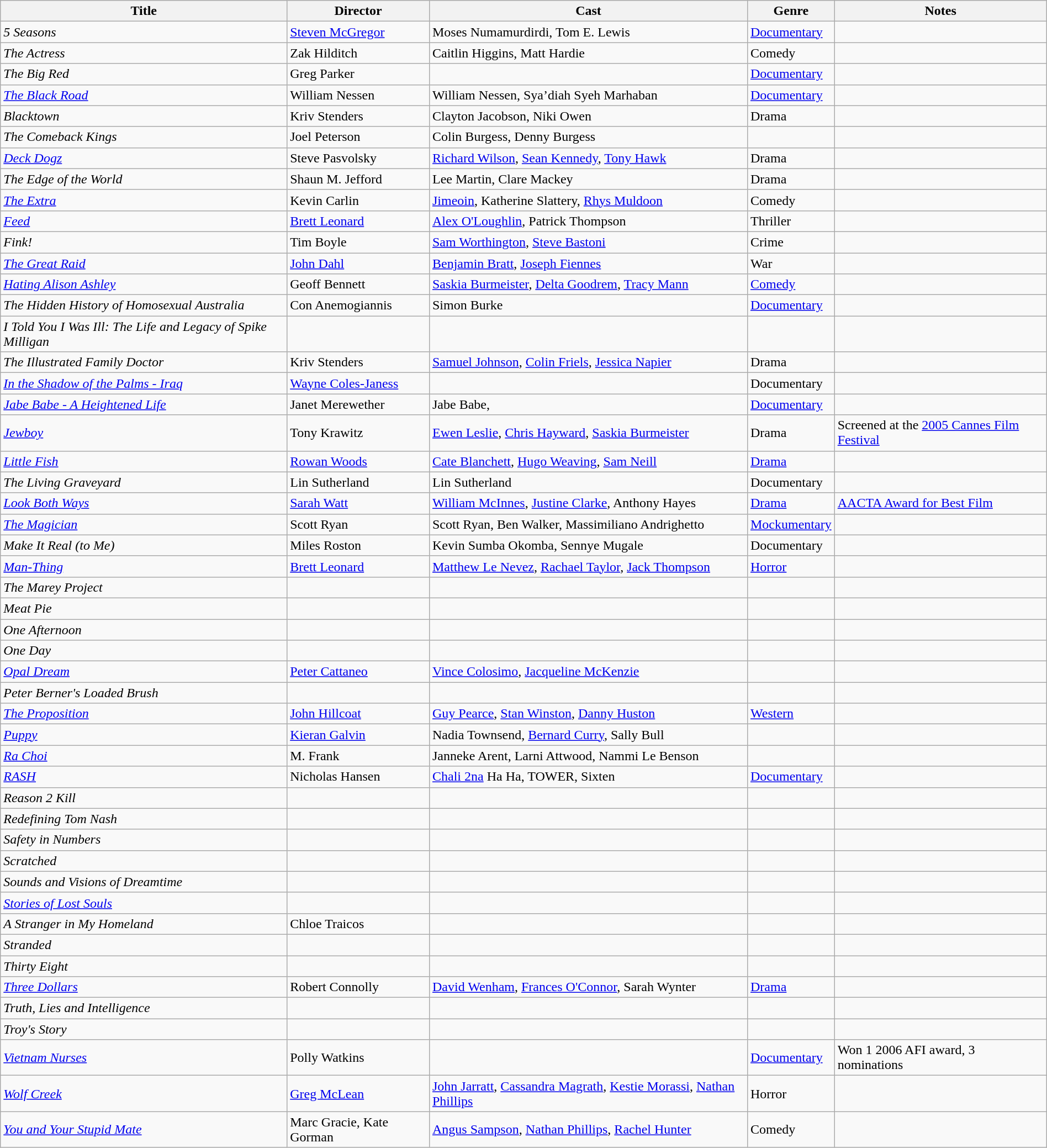<table class="wikitable sortable" style="width:100%;">
<tr>
<th width>Title</th>
<th width>Director</th>
<th width>Cast</th>
<th width>Genre</th>
<th width>Notes</th>
</tr>
<tr>
<td><em>5 Seasons</em></td>
<td><a href='#'>Steven McGregor</a></td>
<td>Moses Numamurdirdi, Tom E. Lewis</td>
<td><a href='#'>Documentary</a></td>
</tr>
<tr>
<td><em>The Actress</em></td>
<td>Zak Hilditch</td>
<td>Caitlin Higgins, Matt Hardie</td>
<td>Comedy</td>
<td></td>
</tr>
<tr>
<td><em>The Big Red</em></td>
<td>Greg Parker</td>
<td></td>
<td><a href='#'>Documentary</a></td>
<td></td>
</tr>
<tr>
<td><em><a href='#'>The Black Road</a></em></td>
<td>William Nessen</td>
<td>William Nessen, Sya’diah Syeh Marhaban</td>
<td><a href='#'>Documentary</a></td>
<td></td>
</tr>
<tr>
<td><em>Blacktown</em></td>
<td>Kriv Stenders</td>
<td>Clayton Jacobson, Niki Owen</td>
<td>Drama</td>
<td></td>
</tr>
<tr>
<td><em>The Comeback Kings</em></td>
<td>Joel Peterson</td>
<td>Colin Burgess, Denny Burgess</td>
<td></td>
<td></td>
</tr>
<tr>
<td><em><a href='#'>Deck Dogz</a></em></td>
<td>Steve Pasvolsky</td>
<td><a href='#'>Richard Wilson</a>, <a href='#'>Sean Kennedy</a>, <a href='#'>Tony Hawk</a></td>
<td>Drama</td>
<td></td>
</tr>
<tr>
<td><em>The Edge of the World</em></td>
<td>Shaun M. Jefford</td>
<td>Lee Martin, Clare Mackey</td>
<td>Drama</td>
<td></td>
</tr>
<tr>
<td><em><a href='#'>The Extra</a></em></td>
<td>Kevin Carlin</td>
<td><a href='#'>Jimeoin</a>, Katherine Slattery, <a href='#'>Rhys Muldoon</a></td>
<td>Comedy</td>
<td></td>
</tr>
<tr>
<td><em><a href='#'>Feed</a></em></td>
<td><a href='#'>Brett Leonard</a></td>
<td><a href='#'>Alex O'Loughlin</a>, Patrick Thompson</td>
<td>Thriller</td>
<td></td>
</tr>
<tr>
<td><em>Fink!</em></td>
<td>Tim Boyle</td>
<td><a href='#'>Sam Worthington</a>, <a href='#'>Steve Bastoni</a></td>
<td>Crime</td>
<td></td>
</tr>
<tr>
<td><em><a href='#'>The Great Raid</a></em></td>
<td><a href='#'>John Dahl</a></td>
<td><a href='#'>Benjamin Bratt</a>, <a href='#'>Joseph Fiennes</a></td>
<td>War</td>
<td></td>
</tr>
<tr>
<td><em><a href='#'>Hating Alison Ashley</a></em></td>
<td>Geoff Bennett</td>
<td><a href='#'>Saskia Burmeister</a>, <a href='#'>Delta Goodrem</a>, <a href='#'>Tracy Mann</a></td>
<td><a href='#'>Comedy</a></td>
<td></td>
</tr>
<tr>
<td><em>The Hidden History of Homosexual Australia</em></td>
<td>Con Anemogiannis</td>
<td>Simon Burke</td>
<td><a href='#'>Documentary</a></td>
<td></td>
</tr>
<tr>
<td><em>I Told You I Was Ill: The Life and Legacy of Spike Milligan</em></td>
<td></td>
<td></td>
<td></td>
<td></td>
</tr>
<tr>
<td><em>The Illustrated Family Doctor</em></td>
<td>Kriv Stenders</td>
<td><a href='#'>Samuel Johnson</a>, <a href='#'>Colin Friels</a>, <a href='#'>Jessica Napier</a></td>
<td>Drama</td>
<td></td>
</tr>
<tr>
<td><em><a href='#'>In the Shadow of the Palms - Iraq</a></em></td>
<td><a href='#'>Wayne Coles-Janess</a></td>
<td></td>
<td>Documentary</td>
<td></td>
</tr>
<tr>
<td><em><a href='#'>Jabe Babe - A Heightened Life</a></em></td>
<td>Janet Merewether</td>
<td>Jabe Babe,</td>
<td><a href='#'>Documentary</a></td>
<td></td>
</tr>
<tr>
<td><em><a href='#'>Jewboy</a></em></td>
<td>Tony Krawitz</td>
<td><a href='#'>Ewen Leslie</a>, <a href='#'>Chris Hayward</a>, <a href='#'>Saskia Burmeister</a></td>
<td>Drama</td>
<td>Screened at the <a href='#'>2005 Cannes Film Festival</a></td>
</tr>
<tr>
<td><em><a href='#'>Little Fish</a></em></td>
<td><a href='#'>Rowan Woods</a></td>
<td><a href='#'>Cate Blanchett</a>, <a href='#'>Hugo Weaving</a>, <a href='#'>Sam Neill</a></td>
<td><a href='#'>Drama</a></td>
<td></td>
</tr>
<tr>
<td><em>The Living Graveyard</em></td>
<td>Lin Sutherland</td>
<td>Lin Sutherland</td>
<td>Documentary</td>
<td></td>
</tr>
<tr>
<td><em><a href='#'>Look Both Ways</a></em></td>
<td><a href='#'>Sarah Watt</a></td>
<td><a href='#'>William McInnes</a>, <a href='#'>Justine Clarke</a>, Anthony Hayes</td>
<td><a href='#'>Drama</a></td>
<td><a href='#'>AACTA Award for Best Film</a></td>
</tr>
<tr>
<td><em><a href='#'>The Magician</a></em></td>
<td>Scott Ryan</td>
<td>Scott Ryan, Ben Walker, Massimiliano Andrighetto</td>
<td><a href='#'>Mockumentary</a></td>
<td></td>
</tr>
<tr>
<td><em>Make It Real (to Me)</em></td>
<td>Miles Roston</td>
<td>Kevin Sumba Okomba, Sennye Mugale</td>
<td>Documentary</td>
<td></td>
</tr>
<tr>
<td><em><a href='#'>Man-Thing</a></em></td>
<td><a href='#'>Brett Leonard</a></td>
<td><a href='#'>Matthew Le Nevez</a>, <a href='#'>Rachael Taylor</a>, <a href='#'>Jack Thompson</a></td>
<td><a href='#'>Horror</a></td>
<td></td>
</tr>
<tr>
<td><em>The Marey Project</em></td>
<td></td>
<td></td>
<td></td>
<td></td>
</tr>
<tr>
<td><em>Meat Pie</em></td>
<td></td>
<td></td>
<td></td>
<td></td>
</tr>
<tr>
<td><em>One Afternoon</em></td>
<td></td>
<td></td>
<td></td>
<td></td>
</tr>
<tr>
<td><em>One Day</em></td>
<td></td>
<td></td>
<td></td>
<td></td>
</tr>
<tr>
<td><em><a href='#'>Opal Dream</a></em></td>
<td><a href='#'>Peter Cattaneo</a></td>
<td><a href='#'>Vince Colosimo</a>, <a href='#'>Jacqueline McKenzie</a></td>
<td></td>
<td></td>
</tr>
<tr>
<td><em>Peter Berner's Loaded Brush</em></td>
<td></td>
<td></td>
<td></td>
<td></td>
</tr>
<tr>
<td><em><a href='#'>The Proposition</a></em></td>
<td><a href='#'>John Hillcoat</a></td>
<td><a href='#'>Guy Pearce</a>, <a href='#'>Stan Winston</a>, <a href='#'>Danny Huston</a></td>
<td><a href='#'>Western</a></td>
<td></td>
</tr>
<tr>
<td><em><a href='#'>Puppy</a></em></td>
<td><a href='#'>Kieran Galvin</a></td>
<td>Nadia Townsend, <a href='#'>Bernard Curry</a>, Sally Bull</td>
<td></td>
<td></td>
</tr>
<tr>
<td><em><a href='#'>Ra Choi</a></em></td>
<td>M. Frank</td>
<td>Janneke Arent, Larni Attwood, Nammi Le Benson</td>
<td></td>
<td></td>
</tr>
<tr>
<td><em><a href='#'>RASH</a></em></td>
<td>Nicholas Hansen</td>
<td><a href='#'>Chali 2na</a> Ha Ha, TOWER, Sixten</td>
<td><a href='#'>Documentary</a></td>
<td></td>
</tr>
<tr>
<td><em>Reason 2 Kill</em></td>
<td></td>
<td></td>
<td></td>
<td></td>
</tr>
<tr>
<td><em>Redefining Tom Nash</em></td>
<td></td>
<td></td>
<td></td>
<td></td>
</tr>
<tr>
<td><em>Safety in Numbers</em></td>
<td></td>
<td></td>
<td></td>
<td></td>
</tr>
<tr>
<td><em>Scratched</em></td>
<td></td>
<td></td>
<td></td>
<td></td>
</tr>
<tr>
<td><em>Sounds and Visions of Dreamtime</em></td>
<td></td>
<td></td>
<td></td>
<td></td>
</tr>
<tr>
<td><em><a href='#'>Stories of Lost Souls</a></em></td>
<td></td>
<td></td>
<td></td>
<td></td>
</tr>
<tr>
<td><em>A Stranger in My Homeland</em></td>
<td>Chloe Traicos</td>
<td></td>
<td></td>
<td></td>
</tr>
<tr>
<td><em>Stranded</em></td>
<td></td>
<td></td>
<td></td>
<td></td>
</tr>
<tr>
<td><em>Thirty Eight</em></td>
<td></td>
<td></td>
<td></td>
<td></td>
</tr>
<tr>
<td><em><a href='#'>Three Dollars</a></em></td>
<td>Robert Connolly</td>
<td><a href='#'>David Wenham</a>, <a href='#'>Frances O'Connor</a>, Sarah Wynter</td>
<td><a href='#'>Drama</a></td>
<td></td>
</tr>
<tr>
<td><em>Truth, Lies and Intelligence</em></td>
<td></td>
<td></td>
<td></td>
<td></td>
</tr>
<tr>
<td><em>Troy's Story</em></td>
<td></td>
<td></td>
<td></td>
<td></td>
</tr>
<tr>
<td><em><a href='#'>Vietnam Nurses</a></em></td>
<td>Polly Watkins</td>
<td></td>
<td><a href='#'>Documentary</a></td>
<td>Won 1 2006 AFI award, 3 nominations</td>
</tr>
<tr>
<td><em><a href='#'>Wolf Creek</a></em></td>
<td><a href='#'>Greg McLean</a></td>
<td><a href='#'>John Jarratt</a>, <a href='#'>Cassandra Magrath</a>, <a href='#'>Kestie Morassi</a>, <a href='#'>Nathan Phillips</a></td>
<td>Horror</td>
<td></td>
</tr>
<tr>
<td><em><a href='#'>You and Your Stupid Mate</a></em></td>
<td>Marc Gracie, Kate Gorman</td>
<td><a href='#'>Angus Sampson</a>, <a href='#'>Nathan Phillips</a>, <a href='#'>Rachel Hunter</a></td>
<td>Comedy</td>
<td></td>
</tr>
</table>
